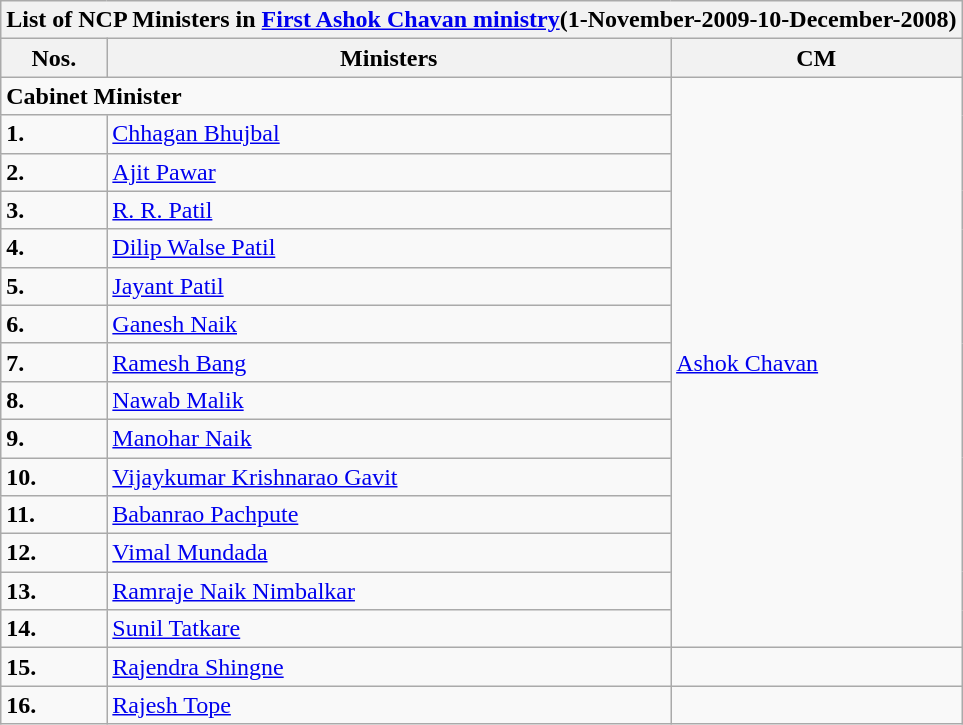<table class="wikitable">
<tr>
<th colspan="3">List of NCP Ministers in <a href='#'>First Ashok Chavan ministry</a>(1-November-2009-10-December-2008)</th>
</tr>
<tr>
<th>Nos.</th>
<th>Ministers</th>
<th>CM</th>
</tr>
<tr>
<td colspan="2"><strong>Cabinet Minister</strong></td>
<td rowspan="15"><a href='#'>Ashok Chavan</a></td>
</tr>
<tr>
<td><strong>1.</strong></td>
<td><a href='#'>Chhagan Bhujbal</a></td>
</tr>
<tr>
<td><strong>2.</strong></td>
<td><a href='#'>Ajit Pawar</a></td>
</tr>
<tr>
<td><strong>3.</strong></td>
<td><a href='#'>R. R. Patil</a></td>
</tr>
<tr>
<td><strong>4.</strong></td>
<td><a href='#'>Dilip Walse Patil</a></td>
</tr>
<tr>
<td><strong>5.</strong></td>
<td><a href='#'>Jayant Patil</a></td>
</tr>
<tr>
<td><strong>6.</strong></td>
<td><a href='#'>Ganesh Naik</a></td>
</tr>
<tr>
<td><strong>7.</strong></td>
<td><a href='#'>Ramesh Bang</a></td>
</tr>
<tr>
<td><strong>8.</strong></td>
<td><a href='#'>Nawab Malik</a></td>
</tr>
<tr>
<td><strong>9.</strong></td>
<td><a href='#'>Manohar Naik</a></td>
</tr>
<tr>
<td><strong>10.</strong></td>
<td><a href='#'>Vijaykumar Krishnarao Gavit</a></td>
</tr>
<tr>
<td><strong>11.</strong></td>
<td><a href='#'>Babanrao Pachpute</a></td>
</tr>
<tr>
<td><strong>12.</strong></td>
<td><a href='#'>Vimal Mundada</a></td>
</tr>
<tr>
<td><strong>13.</strong></td>
<td><a href='#'>Ramraje Naik Nimbalkar</a></td>
</tr>
<tr>
<td><strong>14.</strong></td>
<td><a href='#'>Sunil Tatkare</a></td>
</tr>
<tr>
<td><strong>15.</strong></td>
<td><a href='#'>Rajendra Shingne</a></td>
<td></td>
</tr>
<tr>
<td><strong>16.</strong></td>
<td><a href='#'>Rajesh Tope</a></td>
<td></td>
</tr>
</table>
